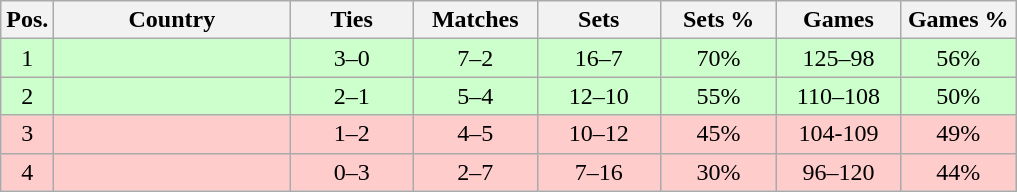<table class="wikitable nowrap" style=text-align:center>
<tr>
<th>Pos.</th>
<th width=150>Country</th>
<th width=75>Ties</th>
<th width=75>Matches</th>
<th width=75>Sets</th>
<th width=70>Sets %</th>
<th width=75>Games</th>
<th width=70>Games %</th>
</tr>
<tr bgcolor=ccffcc>
<td>1</td>
<td align=left></td>
<td>3–0</td>
<td>7–2</td>
<td>16–7</td>
<td>70%</td>
<td>125–98</td>
<td>56%</td>
</tr>
<tr bgcolor=ccffcc>
<td>2</td>
<td align=left></td>
<td>2–1</td>
<td>5–4</td>
<td>12–10</td>
<td>55%</td>
<td>110–108</td>
<td>50%</td>
</tr>
<tr bgcolor=ffcccc>
<td>3</td>
<td align=left></td>
<td>1–2</td>
<td>4–5</td>
<td>10–12</td>
<td>45%</td>
<td>104-109</td>
<td>49%</td>
</tr>
<tr bgcolor=ffcccc>
<td>4</td>
<td align=left></td>
<td>0–3</td>
<td>2–7</td>
<td>7–16</td>
<td>30%</td>
<td>96–120</td>
<td>44%</td>
</tr>
</table>
